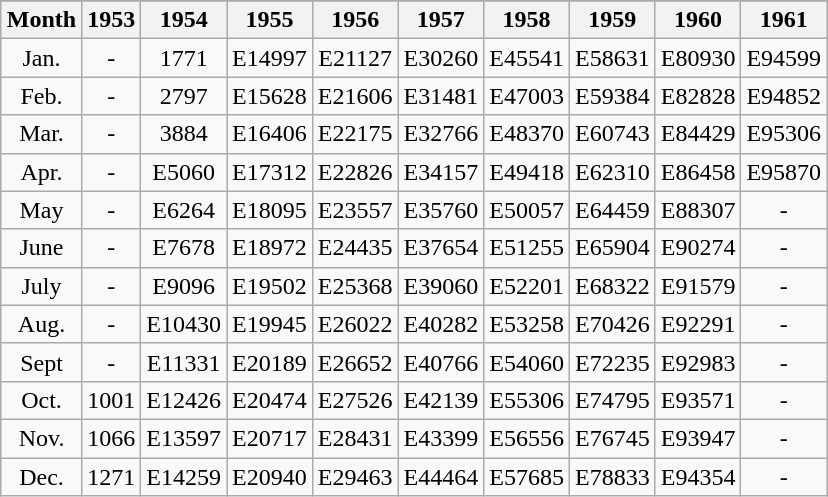<table class="wikitable" style="margin:1em auto; text-align:center;">
<tr>
</tr>
<tr>
<th>Month</th>
<th>1953</th>
<th>1954</th>
<th>1955</th>
<th>1956</th>
<th>1957</th>
<th>1958</th>
<th>1959</th>
<th>1960</th>
<th>1961</th>
</tr>
<tr>
<td>Jan.</td>
<td>-</td>
<td>1771</td>
<td>E14997</td>
<td>E21127</td>
<td>E30260</td>
<td>E45541</td>
<td>E58631</td>
<td>E80930</td>
<td>E94599</td>
</tr>
<tr>
<td>Feb.</td>
<td>-</td>
<td>2797</td>
<td>E15628</td>
<td>E21606</td>
<td>E31481</td>
<td>E47003</td>
<td>E59384</td>
<td>E82828</td>
<td>E94852</td>
</tr>
<tr>
<td>Mar.</td>
<td>-</td>
<td>3884</td>
<td>E16406</td>
<td>E22175</td>
<td>E32766</td>
<td>E48370</td>
<td>E60743</td>
<td>E84429</td>
<td>E95306</td>
</tr>
<tr>
<td>Apr.</td>
<td>-</td>
<td>E5060</td>
<td>E17312</td>
<td>E22826</td>
<td>E34157</td>
<td>E49418</td>
<td>E62310</td>
<td>E86458</td>
<td>E95870</td>
</tr>
<tr>
<td>May</td>
<td>-</td>
<td>E6264</td>
<td>E18095</td>
<td>E23557</td>
<td>E35760</td>
<td>E50057</td>
<td>E64459</td>
<td>E88307</td>
<td>-</td>
</tr>
<tr>
<td>June</td>
<td>-</td>
<td>E7678</td>
<td>E18972</td>
<td>E24435</td>
<td>E37654</td>
<td>E51255</td>
<td>E65904</td>
<td>E90274</td>
<td>-</td>
</tr>
<tr>
<td>July</td>
<td>-</td>
<td>E9096</td>
<td>E19502</td>
<td>E25368</td>
<td>E39060</td>
<td>E52201</td>
<td>E68322</td>
<td>E91579</td>
<td>-</td>
</tr>
<tr>
<td>Aug.</td>
<td>-</td>
<td>E10430</td>
<td>E19945</td>
<td>E26022</td>
<td>E40282</td>
<td>E53258</td>
<td>E70426</td>
<td>E92291</td>
<td>-</td>
</tr>
<tr>
<td>Sept</td>
<td>-</td>
<td>E11331</td>
<td>E20189</td>
<td>E26652</td>
<td>E40766</td>
<td>E54060</td>
<td>E72235</td>
<td>E92983</td>
<td>-</td>
</tr>
<tr>
<td>Oct.</td>
<td>1001</td>
<td>E12426</td>
<td>E20474</td>
<td>E27526</td>
<td>E42139</td>
<td>E55306</td>
<td>E74795</td>
<td>E93571</td>
<td>-</td>
</tr>
<tr>
<td>Nov.</td>
<td>1066</td>
<td>E13597</td>
<td>E20717</td>
<td>E28431</td>
<td>E43399</td>
<td>E56556</td>
<td>E76745</td>
<td>E93947</td>
<td>-</td>
</tr>
<tr>
<td>Dec.</td>
<td>1271</td>
<td>E14259</td>
<td>E20940</td>
<td>E29463</td>
<td>E44464</td>
<td>E57685</td>
<td>E78833</td>
<td>E94354</td>
<td>-</td>
</tr>
</table>
